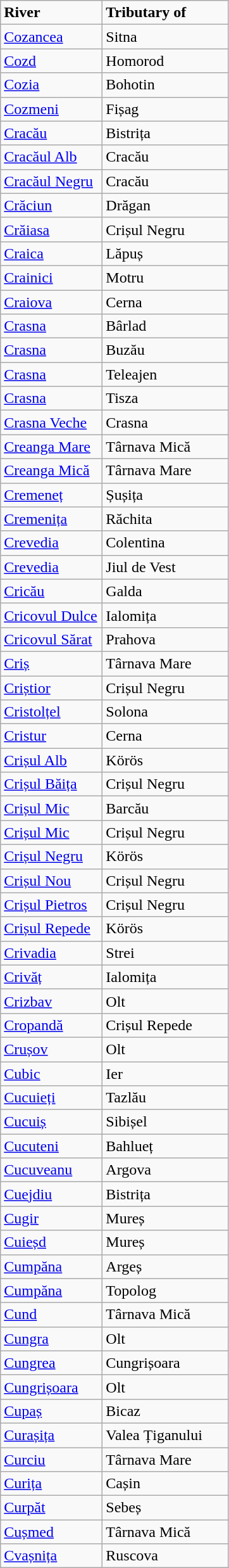<table class="wikitable">
<tr>
<td width="100pt"><strong>River</strong></td>
<td width="125pt"><strong>Tributary of</strong></td>
</tr>
<tr>
<td><a href='#'>Cozancea</a></td>
<td>Sitna</td>
</tr>
<tr>
<td><a href='#'>Cozd</a></td>
<td>Homorod</td>
</tr>
<tr>
<td><a href='#'>Cozia</a></td>
<td>Bohotin</td>
</tr>
<tr>
<td><a href='#'>Cozmeni</a></td>
<td>Fișag</td>
</tr>
<tr>
<td><a href='#'>Cracău</a></td>
<td>Bistrița</td>
</tr>
<tr>
<td><a href='#'>Cracăul Alb</a></td>
<td>Cracău</td>
</tr>
<tr>
<td><a href='#'>Cracăul Negru</a></td>
<td>Cracău</td>
</tr>
<tr>
<td><a href='#'>Crăciun</a></td>
<td>Drăgan</td>
</tr>
<tr>
<td><a href='#'>Crăiasa</a></td>
<td>Crișul Negru</td>
</tr>
<tr>
<td><a href='#'>Craica</a></td>
<td>Lăpuș</td>
</tr>
<tr>
<td><a href='#'>Crainici</a></td>
<td>Motru</td>
</tr>
<tr>
<td><a href='#'>Craiova</a></td>
<td>Cerna</td>
</tr>
<tr>
<td><a href='#'>Crasna</a></td>
<td>Bârlad</td>
</tr>
<tr>
<td><a href='#'>Crasna</a></td>
<td>Buzău</td>
</tr>
<tr>
<td><a href='#'>Crasna</a></td>
<td>Teleajen</td>
</tr>
<tr>
<td><a href='#'>Crasna</a></td>
<td>Tisza</td>
</tr>
<tr>
<td><a href='#'>Crasna Veche</a></td>
<td>Crasna</td>
</tr>
<tr>
<td><a href='#'>Creanga Mare</a></td>
<td>Târnava Mică</td>
</tr>
<tr>
<td><a href='#'>Creanga Mică</a></td>
<td>Târnava Mare</td>
</tr>
<tr>
<td><a href='#'>Cremeneț</a></td>
<td>Șușița</td>
</tr>
<tr>
<td><a href='#'>Cremenița</a></td>
<td>Răchita</td>
</tr>
<tr>
<td><a href='#'>Crevedia</a></td>
<td>Colentina</td>
</tr>
<tr>
<td><a href='#'>Crevedia</a></td>
<td>Jiul de Vest</td>
</tr>
<tr>
<td><a href='#'>Cricău</a></td>
<td>Galda</td>
</tr>
<tr>
<td><a href='#'>Cricovul Dulce</a></td>
<td>Ialomița</td>
</tr>
<tr>
<td><a href='#'>Cricovul Sărat</a></td>
<td>Prahova</td>
</tr>
<tr>
<td><a href='#'>Criș</a></td>
<td>Târnava Mare</td>
</tr>
<tr>
<td><a href='#'>Criștior</a></td>
<td>Crișul Negru</td>
</tr>
<tr>
<td><a href='#'>Cristolțel</a></td>
<td>Solona</td>
</tr>
<tr>
<td><a href='#'>Cristur</a></td>
<td>Cerna</td>
</tr>
<tr>
<td><a href='#'>Crișul Alb</a></td>
<td>Körös</td>
</tr>
<tr>
<td><a href='#'>Crișul Băița</a></td>
<td>Crișul Negru</td>
</tr>
<tr>
<td><a href='#'>Crișul Mic</a></td>
<td>Barcău</td>
</tr>
<tr>
<td><a href='#'>Crișul Mic</a></td>
<td>Crișul Negru</td>
</tr>
<tr>
<td><a href='#'>Crișul Negru</a></td>
<td>Körös</td>
</tr>
<tr>
<td><a href='#'>Crișul Nou</a></td>
<td>Crișul Negru</td>
</tr>
<tr>
<td><a href='#'>Crișul Pietros</a></td>
<td>Crișul Negru</td>
</tr>
<tr>
<td><a href='#'>Crișul Repede</a></td>
<td>Körös</td>
</tr>
<tr>
<td><a href='#'>Crivadia</a></td>
<td>Strei</td>
</tr>
<tr>
<td><a href='#'>Crivăț</a></td>
<td>Ialomița</td>
</tr>
<tr>
<td><a href='#'>Crizbav</a></td>
<td>Olt</td>
</tr>
<tr>
<td><a href='#'>Cropandă</a></td>
<td>Crișul Repede</td>
</tr>
<tr>
<td><a href='#'>Crușov</a></td>
<td>Olt</td>
</tr>
<tr>
<td><a href='#'>Cubic</a></td>
<td>Ier</td>
</tr>
<tr>
<td><a href='#'>Cucuieți</a></td>
<td>Tazlău</td>
</tr>
<tr>
<td><a href='#'>Cucuiș</a></td>
<td>Sibișel</td>
</tr>
<tr>
<td><a href='#'>Cucuteni</a></td>
<td>Bahlueț</td>
</tr>
<tr>
<td><a href='#'>Cucuveanu</a></td>
<td>Argova</td>
</tr>
<tr>
<td><a href='#'>Cuejdiu</a></td>
<td>Bistrița</td>
</tr>
<tr>
<td><a href='#'>Cugir</a></td>
<td>Mureș</td>
</tr>
<tr>
<td><a href='#'>Cuieșd</a></td>
<td>Mureș</td>
</tr>
<tr>
<td><a href='#'>Cumpăna</a></td>
<td>Argeș</td>
</tr>
<tr>
<td><a href='#'>Cumpăna</a></td>
<td>Topolog</td>
</tr>
<tr>
<td><a href='#'>Cund</a></td>
<td>Târnava Mică</td>
</tr>
<tr>
<td><a href='#'>Cungra</a></td>
<td>Olt</td>
</tr>
<tr>
<td><a href='#'>Cungrea</a></td>
<td>Cungrișoara</td>
</tr>
<tr>
<td><a href='#'>Cungrișoara</a></td>
<td>Olt</td>
</tr>
<tr>
<td><a href='#'>Cupaș</a></td>
<td>Bicaz</td>
</tr>
<tr>
<td><a href='#'>Curașița</a></td>
<td>Valea Țiganului</td>
</tr>
<tr>
<td><a href='#'>Curciu</a></td>
<td>Târnava Mare</td>
</tr>
<tr>
<td><a href='#'>Curița</a></td>
<td>Cașin</td>
</tr>
<tr>
<td><a href='#'>Curpăt</a></td>
<td>Sebeș</td>
</tr>
<tr>
<td><a href='#'>Cușmed</a></td>
<td>Târnava Mică</td>
</tr>
<tr>
<td><a href='#'>Cvașnița</a></td>
<td>Ruscova</td>
</tr>
</table>
